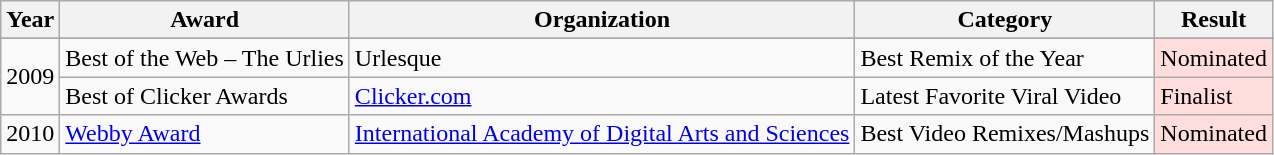<table class="wikitable">
<tr>
<th>Year</th>
<th>Award</th>
<th>Organization</th>
<th>Category</th>
<th>Result</th>
</tr>
<tr>
</tr>
<tr>
<td rowspan="2">2009</td>
<td>Best of the Web – The Urlies</td>
<td>Urlesque</td>
<td>Best Remix of the Year</td>
<td style="background: #ffdddd">Nominated</td>
</tr>
<tr>
<td>Best of Clicker Awards</td>
<td><a href='#'>Clicker.com</a></td>
<td>Latest Favorite Viral Video</td>
<td style="background: #ffdddd">Finalist</td>
</tr>
<tr>
<td>2010</td>
<td><a href='#'>Webby Award</a></td>
<td><a href='#'>International Academy of Digital Arts and Sciences</a></td>
<td>Best Video Remixes/Mashups</td>
<td style="background: #ffdddd">Nominated</td>
</tr>
</table>
